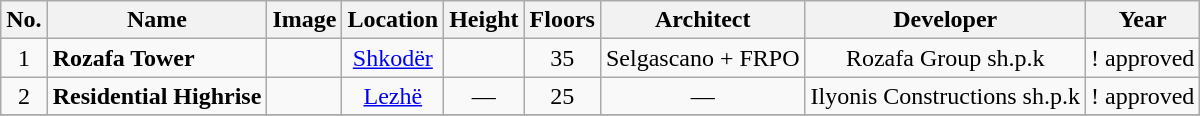<table class="wikitable sortable">
<tr>
<th>No.</th>
<th>Name</th>
<th>Image</th>
<th>Location</th>
<th>Height</th>
<th>Floors</th>
<th>Architect</th>
<th>Developer</th>
<th>Year</th>
</tr>
<tr>
<td style="text-align:center;">1</td>
<td><strong>Rozafa Tower</strong></td>
<td style="text-align:center;"></td>
<td style="text-align:center;"><a href='#'>Shkodër</a><br><small><em></em></small></td>
<td style="text-align:center;"></td>
<td style="text-align:center;">35</td>
<td style="text-align:center;">Selgascano + FRPO</td>
<td style="text-align:center;">Rozafa Group sh.p.k</td>
<td>!  approved</td>
</tr>
<tr>
<td style="text-align:center;">2</td>
<td><strong>Residential Highrise</strong></td>
<td style="text-align:center;"></td>
<td style="text-align:center;"><a href='#'>Lezhë</a></td>
<td style="text-align:center;">—</td>
<td style="text-align:center;">25</td>
<td style="text-align:center;">—</td>
<td style="text-align:center;">Ilyonis Constructions sh.p.k</td>
<td>!  approved</td>
</tr>
<tr>
</tr>
</table>
